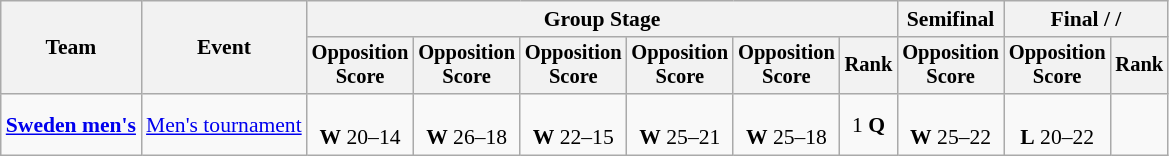<table class="wikitable" style="font-size:90%">
<tr>
<th rowspan=2>Team</th>
<th rowspan=2>Event</th>
<th colspan=6>Group Stage</th>
<th>Semifinal</th>
<th colspan=2>Final /  / </th>
</tr>
<tr style="font-size:95%">
<th>Opposition<br>Score</th>
<th>Opposition<br>Score</th>
<th>Opposition<br>Score</th>
<th>Opposition<br>Score</th>
<th>Opposition<br>Score</th>
<th>Rank</th>
<th>Opposition<br>Score</th>
<th>Opposition<br>Score</th>
<th>Rank</th>
</tr>
<tr align=center>
<td align=left><strong><a href='#'>Sweden men's</a></strong></td>
<td align=left><a href='#'>Men's tournament</a></td>
<td><br><strong>W</strong> 20–14</td>
<td><br><strong>W</strong> 26–18</td>
<td><br><strong>W</strong> 22–15</td>
<td><br><strong>W</strong> 25–21</td>
<td><br><strong>W</strong> 25–18</td>
<td>1 <strong>Q</strong></td>
<td><br><strong>W</strong> 25–22</td>
<td><br><strong>L</strong> 20–22</td>
<td></td>
</tr>
</table>
